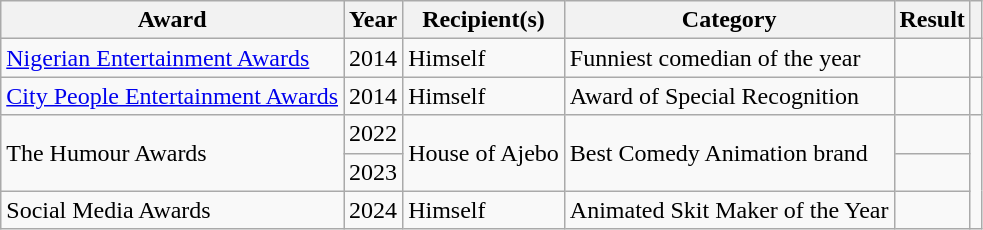<table class="wikitable sortable plainrowheaders">
<tr>
<th scope="col">Award</th>
<th scope="col">Year</th>
<th scope="col">Recipient(s)</th>
<th scope="col">Category</th>
<th scope="col">Result</th>
<th scope="col" class="unsortable"></th>
</tr>
<tr>
<td><a href='#'>Nigerian Entertainment Awards</a></td>
<td>2014</td>
<td>Himself</td>
<td>Funniest comedian of the year</td>
<td></td>
<td></td>
</tr>
<tr>
<td><a href='#'>City People Entertainment Awards</a></td>
<td>2014</td>
<td>Himself</td>
<td>Award of Special Recognition</td>
<td></td>
<td></td>
</tr>
<tr>
<td rowspan="2">The Humour Awards</td>
<td>2022</td>
<td rowspan="2">House of Ajebo</td>
<td rowspan="2">Best Comedy Animation brand</td>
<td></td>
<td rowspan="3"></td>
</tr>
<tr>
<td>2023</td>
<td></td>
</tr>
<tr>
<td>Social Media Awards</td>
<td>2024</td>
<td>Himself</td>
<td>Animated Skit Maker of the Year</td>
<td></td>
</tr>
</table>
